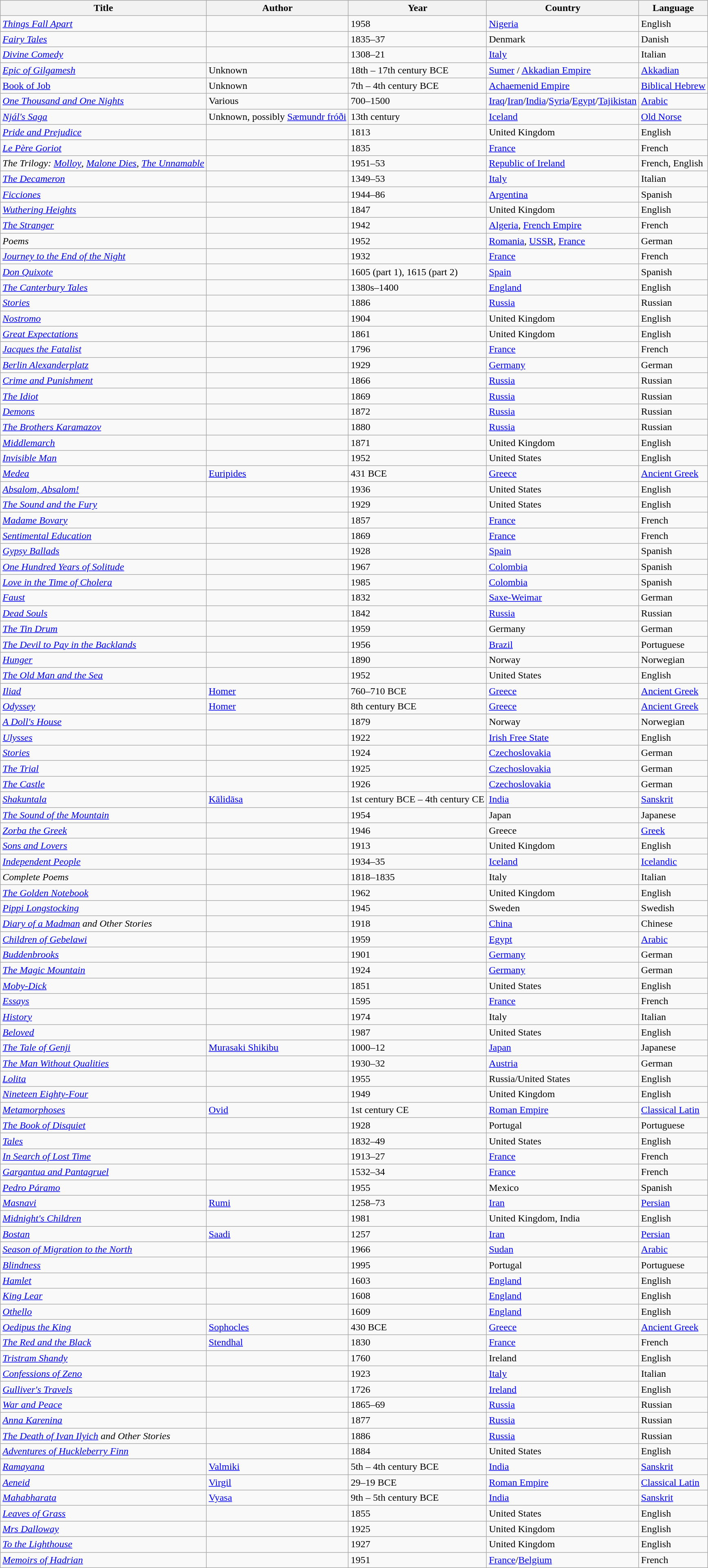<table class="wikitable sortable">
<tr>
<th>Title</th>
<th>Author</th>
<th>Year</th>
<th>Country</th>
<th>Language</th>
</tr>
<tr>
<td><em><a href='#'>Things Fall Apart</a></em></td>
<td></td>
<td>1958</td>
<td><a href='#'>Nigeria</a></td>
<td>English</td>
</tr>
<tr>
<td><em><a href='#'>Fairy Tales</a></em></td>
<td></td>
<td>1835–37</td>
<td>Denmark</td>
<td>Danish</td>
</tr>
<tr>
<td><em><a href='#'>Divine Comedy</a></em></td>
<td></td>
<td>1308–21</td>
<td><a href='#'>Italy</a></td>
<td>Italian</td>
</tr>
<tr>
<td><em><a href='#'>Epic of Gilgamesh</a></em></td>
<td>Unknown</td>
<td>18th – 17th century BCE</td>
<td><a href='#'>Sumer</a> / <a href='#'>Akkadian Empire</a></td>
<td><a href='#'>Akkadian</a></td>
</tr>
<tr>
<td><a href='#'>Book of Job</a></td>
<td>Unknown</td>
<td>7th – 4th century BCE</td>
<td><a href='#'>Achaemenid Empire</a></td>
<td><a href='#'>Biblical Hebrew</a></td>
</tr>
<tr>
<td><em><a href='#'>One Thousand and One Nights</a></em></td>
<td>Various</td>
<td>700–1500</td>
<td><a href='#'>Iraq</a>/<a href='#'>Iran</a>/<a href='#'>India</a>/<a href='#'>Syria</a>/<a href='#'>Egypt</a>/<a href='#'>Tajikistan</a></td>
<td><a href='#'>Arabic</a></td>
</tr>
<tr>
<td><em><a href='#'>Njál's Saga</a></em></td>
<td>Unknown, possibly <a href='#'>Sæmundr fróði</a></td>
<td>13th century</td>
<td><a href='#'>Iceland</a></td>
<td><a href='#'>Old Norse</a></td>
</tr>
<tr>
<td><em><a href='#'>Pride and Prejudice</a></em></td>
<td></td>
<td>1813</td>
<td>United Kingdom</td>
<td>English</td>
</tr>
<tr>
<td><em><a href='#'>Le Père Goriot</a></em></td>
<td></td>
<td>1835</td>
<td><a href='#'>France</a></td>
<td>French</td>
</tr>
<tr>
<td><em>The Trilogy: <a href='#'>Molloy</a></em>, <em><a href='#'>Malone Dies</a></em>, <em><a href='#'>The Unnamable</a></em></td>
<td></td>
<td>1951–53</td>
<td><a href='#'>Republic of Ireland</a></td>
<td>French, English</td>
</tr>
<tr>
<td><em><a href='#'>The Decameron</a></em></td>
<td></td>
<td>1349–53</td>
<td><a href='#'>Italy</a></td>
<td>Italian</td>
</tr>
<tr>
<td><em><a href='#'>Ficciones</a></em></td>
<td></td>
<td>1944–86</td>
<td><a href='#'>Argentina</a></td>
<td>Spanish</td>
</tr>
<tr>
<td><em><a href='#'>Wuthering Heights</a></em></td>
<td></td>
<td>1847</td>
<td>United Kingdom</td>
<td>English</td>
</tr>
<tr>
<td><em><a href='#'>The Stranger</a></em></td>
<td></td>
<td>1942</td>
<td><a href='#'>Algeria</a>, <a href='#'>French Empire</a></td>
<td>French</td>
</tr>
<tr>
<td><em>Poems</em></td>
<td></td>
<td>1952</td>
<td><a href='#'>Romania</a>, <a href='#'>USSR</a>, <a href='#'>France</a></td>
<td>German</td>
</tr>
<tr>
<td><em><a href='#'>Journey to the End of the Night</a></em></td>
<td></td>
<td>1932</td>
<td><a href='#'>France</a></td>
<td>French</td>
</tr>
<tr>
<td><em><a href='#'>Don Quixote</a></em></td>
<td></td>
<td>1605 (part 1), 1615 (part 2)</td>
<td><a href='#'>Spain</a></td>
<td>Spanish</td>
</tr>
<tr>
<td><em><a href='#'>The Canterbury Tales</a></em></td>
<td></td>
<td>1380s–1400</td>
<td><a href='#'>England</a></td>
<td>English</td>
</tr>
<tr>
<td><em><a href='#'>Stories</a></em></td>
<td></td>
<td>1886</td>
<td><a href='#'>Russia</a></td>
<td>Russian</td>
</tr>
<tr>
<td><em><a href='#'>Nostromo</a></em></td>
<td></td>
<td>1904</td>
<td>United Kingdom</td>
<td>English</td>
</tr>
<tr>
<td><em><a href='#'>Great Expectations</a></em></td>
<td></td>
<td>1861</td>
<td>United Kingdom</td>
<td>English</td>
</tr>
<tr>
<td><em><a href='#'>Jacques the Fatalist</a></em></td>
<td></td>
<td>1796</td>
<td><a href='#'>France</a></td>
<td>French</td>
</tr>
<tr>
<td><em><a href='#'>Berlin Alexanderplatz</a></em></td>
<td></td>
<td>1929</td>
<td><a href='#'>Germany</a></td>
<td>German</td>
</tr>
<tr>
<td><em><a href='#'>Crime and Punishment</a></em></td>
<td></td>
<td>1866</td>
<td><a href='#'>Russia</a></td>
<td>Russian</td>
</tr>
<tr>
<td><em><a href='#'>The Idiot</a></em></td>
<td></td>
<td>1869</td>
<td><a href='#'>Russia</a></td>
<td>Russian</td>
</tr>
<tr>
<td><em><a href='#'>Demons</a></em></td>
<td></td>
<td>1872</td>
<td><a href='#'>Russia</a></td>
<td>Russian</td>
</tr>
<tr>
<td><em><a href='#'>The Brothers Karamazov</a></em></td>
<td></td>
<td>1880</td>
<td><a href='#'>Russia</a></td>
<td>Russian</td>
</tr>
<tr>
<td><em><a href='#'>Middlemarch</a></em></td>
<td></td>
<td>1871</td>
<td>United Kingdom</td>
<td>English</td>
</tr>
<tr>
<td><em><a href='#'>Invisible Man</a></em></td>
<td></td>
<td>1952</td>
<td>United States</td>
<td>English</td>
</tr>
<tr>
<td><em><a href='#'>Medea</a></em></td>
<td><a href='#'>Euripides</a></td>
<td>431 BCE</td>
<td><a href='#'>Greece</a></td>
<td><a href='#'>Ancient Greek</a></td>
</tr>
<tr>
<td><em><a href='#'>Absalom, Absalom!</a></em></td>
<td></td>
<td>1936</td>
<td>United States</td>
<td>English</td>
</tr>
<tr>
<td><em><a href='#'>The Sound and the Fury</a></em></td>
<td></td>
<td>1929</td>
<td>United States</td>
<td>English</td>
</tr>
<tr>
<td><em><a href='#'>Madame Bovary</a></em></td>
<td></td>
<td>1857</td>
<td><a href='#'>France</a></td>
<td>French</td>
</tr>
<tr>
<td><em><a href='#'>Sentimental Education</a></em></td>
<td></td>
<td>1869</td>
<td><a href='#'>France</a></td>
<td>French</td>
</tr>
<tr>
<td><em><a href='#'>Gypsy Ballads</a></em></td>
<td></td>
<td>1928</td>
<td><a href='#'>Spain</a></td>
<td>Spanish</td>
</tr>
<tr>
<td><em><a href='#'>One Hundred Years of Solitude</a></em></td>
<td></td>
<td>1967</td>
<td><a href='#'>Colombia</a></td>
<td>Spanish</td>
</tr>
<tr>
<td><em><a href='#'>Love in the Time of Cholera</a></em></td>
<td></td>
<td>1985</td>
<td><a href='#'>Colombia</a></td>
<td>Spanish</td>
</tr>
<tr>
<td><em><a href='#'>Faust</a></em></td>
<td></td>
<td>1832</td>
<td><a href='#'>Saxe-Weimar</a></td>
<td>German</td>
</tr>
<tr>
<td><em><a href='#'>Dead Souls</a></em></td>
<td></td>
<td>1842</td>
<td><a href='#'>Russia</a></td>
<td>Russian</td>
</tr>
<tr>
<td><em><a href='#'>The Tin Drum</a></em></td>
<td></td>
<td>1959</td>
<td>Germany</td>
<td>German</td>
</tr>
<tr>
<td><em><a href='#'>The Devil to Pay in the Backlands</a></em></td>
<td></td>
<td>1956</td>
<td><a href='#'>Brazil</a></td>
<td>Portuguese</td>
</tr>
<tr>
<td><em><a href='#'>Hunger</a></em></td>
<td></td>
<td>1890</td>
<td>Norway</td>
<td>Norwegian</td>
</tr>
<tr>
<td><em><a href='#'>The Old Man and the Sea</a></em></td>
<td></td>
<td>1952</td>
<td>United States</td>
<td>English</td>
</tr>
<tr>
<td><em><a href='#'>Iliad</a></em></td>
<td><a href='#'>Homer</a></td>
<td>760–710 BCE</td>
<td><a href='#'>Greece</a></td>
<td><a href='#'>Ancient Greek</a></td>
</tr>
<tr>
<td><em><a href='#'>Odyssey</a></em></td>
<td><a href='#'>Homer</a></td>
<td>8th century BCE </td>
<td><a href='#'>Greece</a></td>
<td><a href='#'>Ancient Greek</a></td>
</tr>
<tr>
<td><em><a href='#'>A Doll's House</a></em></td>
<td></td>
<td>1879</td>
<td>Norway</td>
<td>Norwegian</td>
</tr>
<tr>
<td><em><a href='#'>Ulysses</a></em></td>
<td></td>
<td>1922</td>
<td><a href='#'>Irish Free State</a></td>
<td>English</td>
</tr>
<tr>
<td><em><a href='#'>Stories</a></em></td>
<td></td>
<td>1924</td>
<td><a href='#'>Czechoslovakia</a></td>
<td>German</td>
</tr>
<tr>
<td><em><a href='#'>The Trial</a></em></td>
<td></td>
<td>1925</td>
<td><a href='#'>Czechoslovakia</a></td>
<td>German</td>
</tr>
<tr>
<td><em><a href='#'>The Castle</a></em></td>
<td></td>
<td>1926</td>
<td><a href='#'>Czechoslovakia</a></td>
<td>German</td>
</tr>
<tr>
<td><em><a href='#'>Shakuntala</a></em></td>
<td><a href='#'>Kālidāsa</a></td>
<td>1st century BCE – 4th century CE</td>
<td><a href='#'>India</a></td>
<td><a href='#'>Sanskrit</a></td>
</tr>
<tr>
<td><em><a href='#'>The Sound of the Mountain</a></em></td>
<td></td>
<td>1954</td>
<td>Japan</td>
<td>Japanese</td>
</tr>
<tr>
<td><em><a href='#'>Zorba the Greek</a></em></td>
<td></td>
<td>1946</td>
<td>Greece</td>
<td><a href='#'>Greek</a></td>
</tr>
<tr>
<td><em><a href='#'>Sons and Lovers</a></em></td>
<td></td>
<td>1913</td>
<td>United Kingdom</td>
<td>English</td>
</tr>
<tr>
<td><em><a href='#'>Independent People</a></em></td>
<td></td>
<td>1934–35</td>
<td><a href='#'>Iceland</a></td>
<td><a href='#'>Icelandic</a></td>
</tr>
<tr>
<td><em>Complete Poems</em></td>
<td></td>
<td>1818–1835</td>
<td>Italy</td>
<td>Italian</td>
</tr>
<tr>
<td><em><a href='#'>The Golden Notebook</a></em></td>
<td></td>
<td>1962</td>
<td>United Kingdom</td>
<td>English</td>
</tr>
<tr>
<td><em><a href='#'>Pippi Longstocking</a></em></td>
<td></td>
<td>1945</td>
<td>Sweden</td>
<td>Swedish</td>
</tr>
<tr>
<td><a href='#'><em>Diary of a Madman</em></a> <em>and Other Stories</em></td>
<td></td>
<td>1918</td>
<td><a href='#'>China</a></td>
<td>Chinese</td>
</tr>
<tr>
<td><em><a href='#'>Children of Gebelawi</a></em></td>
<td></td>
<td>1959</td>
<td><a href='#'>Egypt</a></td>
<td><a href='#'>Arabic</a></td>
</tr>
<tr>
<td><em><a href='#'>Buddenbrooks</a></em></td>
<td></td>
<td>1901</td>
<td><a href='#'>Germany</a></td>
<td>German</td>
</tr>
<tr>
<td><em><a href='#'>The Magic Mountain</a></em></td>
<td></td>
<td>1924</td>
<td><a href='#'>Germany</a></td>
<td>German</td>
</tr>
<tr>
<td><em><a href='#'>Moby-Dick</a></em></td>
<td></td>
<td>1851</td>
<td>United States</td>
<td>English</td>
</tr>
<tr>
<td><em><a href='#'>Essays</a></em></td>
<td></td>
<td>1595</td>
<td><a href='#'>France</a></td>
<td>French</td>
</tr>
<tr>
<td><em><a href='#'>History</a></em></td>
<td></td>
<td>1974</td>
<td>Italy</td>
<td>Italian</td>
</tr>
<tr>
<td><em><a href='#'>Beloved</a></em></td>
<td></td>
<td>1987</td>
<td>United States</td>
<td>English</td>
</tr>
<tr>
<td><em><a href='#'>The Tale of Genji</a></em></td>
<td><a href='#'>Murasaki Shikibu</a></td>
<td>1000–12</td>
<td><a href='#'>Japan</a></td>
<td>Japanese</td>
</tr>
<tr>
<td><em><a href='#'>The Man Without Qualities</a></em></td>
<td></td>
<td>1930–32</td>
<td><a href='#'>Austria</a></td>
<td>German</td>
</tr>
<tr>
<td><em><a href='#'>Lolita</a></em></td>
<td></td>
<td>1955</td>
<td>Russia/United States</td>
<td>English</td>
</tr>
<tr>
<td><em><a href='#'>Nineteen Eighty-Four</a></em></td>
<td></td>
<td>1949</td>
<td>United Kingdom</td>
<td>English</td>
</tr>
<tr>
<td><em><a href='#'>Metamorphoses</a></em></td>
<td><a href='#'>Ovid</a></td>
<td>1st century CE</td>
<td><a href='#'>Roman Empire</a></td>
<td><a href='#'>Classical Latin</a></td>
</tr>
<tr>
<td><em><a href='#'>The Book of Disquiet</a></em></td>
<td></td>
<td>1928</td>
<td>Portugal</td>
<td>Portuguese</td>
</tr>
<tr>
<td><em><a href='#'>Tales</a></em></td>
<td></td>
<td>1832–49</td>
<td>United States</td>
<td>English</td>
</tr>
<tr>
<td><em><a href='#'>In Search of Lost Time</a></em></td>
<td></td>
<td>1913–27</td>
<td><a href='#'>France</a></td>
<td>French</td>
</tr>
<tr>
<td><em><a href='#'>Gargantua and Pantagruel</a></em></td>
<td></td>
<td>1532–34</td>
<td><a href='#'>France</a></td>
<td>French</td>
</tr>
<tr>
<td><em><a href='#'>Pedro Páramo</a></em></td>
<td></td>
<td>1955</td>
<td>Mexico</td>
<td>Spanish</td>
</tr>
<tr>
<td><em><a href='#'>Masnavi</a></em></td>
<td><a href='#'>Rumi</a></td>
<td>1258–73</td>
<td><a href='#'>Iran</a></td>
<td><a href='#'>Persian</a></td>
</tr>
<tr>
<td><em><a href='#'>Midnight's Children</a></em></td>
<td></td>
<td>1981</td>
<td>United Kingdom, India</td>
<td>English</td>
</tr>
<tr>
<td><em><a href='#'>Bostan</a></em></td>
<td><a href='#'>Saadi</a></td>
<td>1257</td>
<td><a href='#'>Iran</a></td>
<td><a href='#'>Persian</a></td>
</tr>
<tr>
<td><em><a href='#'>Season of Migration to the North</a></em></td>
<td></td>
<td>1966</td>
<td><a href='#'>Sudan</a></td>
<td><a href='#'>Arabic</a></td>
</tr>
<tr>
<td><em><a href='#'>Blindness</a></em></td>
<td></td>
<td>1995</td>
<td>Portugal</td>
<td>Portuguese</td>
</tr>
<tr>
<td><em><a href='#'>Hamlet</a></em></td>
<td></td>
<td>1603</td>
<td><a href='#'>England</a></td>
<td>English</td>
</tr>
<tr>
<td><em><a href='#'>King Lear</a></em></td>
<td></td>
<td>1608</td>
<td><a href='#'>England</a></td>
<td>English</td>
</tr>
<tr>
<td><em><a href='#'>Othello</a></em></td>
<td></td>
<td>1609</td>
<td><a href='#'>England</a></td>
<td>English</td>
</tr>
<tr>
<td><em><a href='#'>Oedipus the King</a></em></td>
<td><a href='#'>Sophocles</a></td>
<td>430 BCE</td>
<td><a href='#'>Greece</a></td>
<td><a href='#'>Ancient Greek</a></td>
</tr>
<tr>
<td><em><a href='#'>The Red and the Black</a></em></td>
<td><a href='#'>Stendhal</a></td>
<td>1830</td>
<td><a href='#'>France</a></td>
<td>French</td>
</tr>
<tr>
<td><em><a href='#'>Tristram Shandy</a></em></td>
<td></td>
<td>1760</td>
<td>Ireland</td>
<td>English</td>
</tr>
<tr>
<td><em><a href='#'>Confessions of Zeno</a></em></td>
<td></td>
<td>1923</td>
<td><a href='#'>Italy</a></td>
<td>Italian</td>
</tr>
<tr>
<td><em><a href='#'>Gulliver's Travels</a></em></td>
<td></td>
<td>1726</td>
<td><a href='#'>Ireland</a></td>
<td>English</td>
</tr>
<tr>
<td><em><a href='#'>War and Peace</a></em></td>
<td></td>
<td>1865–69</td>
<td><a href='#'>Russia</a></td>
<td>Russian</td>
</tr>
<tr>
<td><em><a href='#'>Anna Karenina</a></em></td>
<td></td>
<td>1877</td>
<td><a href='#'>Russia</a></td>
<td>Russian</td>
</tr>
<tr>
<td><em><a href='#'>The Death of Ivan Ilyich</a> and Other Stories</em></td>
<td></td>
<td>1886</td>
<td><a href='#'>Russia</a></td>
<td>Russian</td>
</tr>
<tr>
<td><em><a href='#'>Adventures of Huckleberry Finn</a></em></td>
<td></td>
<td>1884</td>
<td>United States</td>
<td>English</td>
</tr>
<tr>
<td><em><a href='#'>Ramayana</a></em></td>
<td><a href='#'>Valmiki</a></td>
<td>5th – 4th century BCE</td>
<td><a href='#'>India</a></td>
<td><a href='#'>Sanskrit</a></td>
</tr>
<tr>
<td><em><a href='#'>Aeneid</a></em></td>
<td><a href='#'>Virgil</a></td>
<td>29–19 BCE</td>
<td><a href='#'>Roman Empire</a></td>
<td><a href='#'>Classical Latin</a></td>
</tr>
<tr>
<td><em><a href='#'>Mahabharata</a></em></td>
<td><a href='#'>Vyasa</a></td>
<td>9th – 5th century BCE</td>
<td><a href='#'>India</a></td>
<td><a href='#'>Sanskrit</a></td>
</tr>
<tr>
<td><em><a href='#'>Leaves of Grass</a></em></td>
<td></td>
<td>1855</td>
<td>United States</td>
<td>English</td>
</tr>
<tr>
<td><em><a href='#'>Mrs Dalloway</a></em></td>
<td></td>
<td>1925</td>
<td>United Kingdom</td>
<td>English</td>
</tr>
<tr>
<td><em><a href='#'>To the Lighthouse</a></em></td>
<td></td>
<td>1927</td>
<td>United Kingdom</td>
<td>English</td>
</tr>
<tr>
<td><em><a href='#'>Memoirs of Hadrian</a></em></td>
<td></td>
<td>1951</td>
<td><a href='#'>France</a>/<a href='#'>Belgium</a></td>
<td>French</td>
</tr>
</table>
